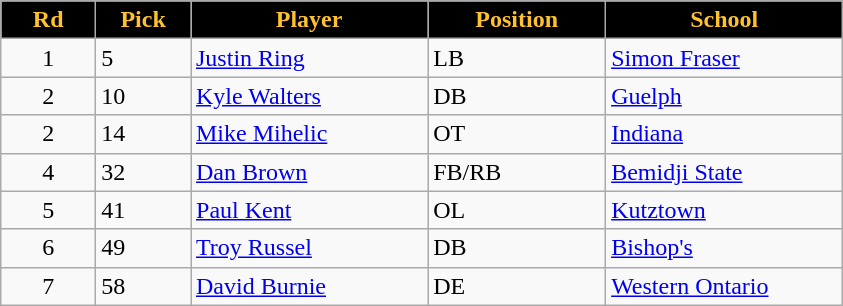<table class="wikitable sortable">
<tr>
<th style="background:#000000;color:#FFC12D;"  width="8%">Rd</th>
<th style="background:#000000;color:#FFC12D;"  width="8%">Pick</th>
<th style="background:#000000;color:#FFC12D;"  width="20%">Player</th>
<th style="background:#000000;color:#FFC12D;"  width="15%">Position</th>
<th style="background:#000000;color:#FFC12D;"  width="20%">School</th>
</tr>
<tr>
<td align=center>1</td>
<td>5</td>
<td><a href='#'>Justin Ring</a></td>
<td>LB</td>
<td><a href='#'>Simon Fraser</a></td>
</tr>
<tr>
<td align=center>2</td>
<td>10</td>
<td><a href='#'>Kyle Walters</a></td>
<td>DB</td>
<td><a href='#'>Guelph</a></td>
</tr>
<tr>
<td align=center>2</td>
<td>14</td>
<td><a href='#'>Mike Mihelic</a></td>
<td>OT</td>
<td><a href='#'>Indiana</a></td>
</tr>
<tr>
<td align=center>4</td>
<td>32</td>
<td><a href='#'>Dan Brown</a></td>
<td>FB/RB</td>
<td><a href='#'>Bemidji State</a></td>
</tr>
<tr>
<td align=center>5</td>
<td>41</td>
<td><a href='#'>Paul Kent</a></td>
<td>OL</td>
<td><a href='#'>Kutztown</a></td>
</tr>
<tr>
<td align=center>6</td>
<td>49</td>
<td><a href='#'>Troy Russel</a></td>
<td>DB</td>
<td><a href='#'>Bishop's</a></td>
</tr>
<tr>
<td align=center>7</td>
<td>58</td>
<td><a href='#'>David Burnie</a></td>
<td>DE</td>
<td><a href='#'>Western Ontario</a></td>
</tr>
</table>
